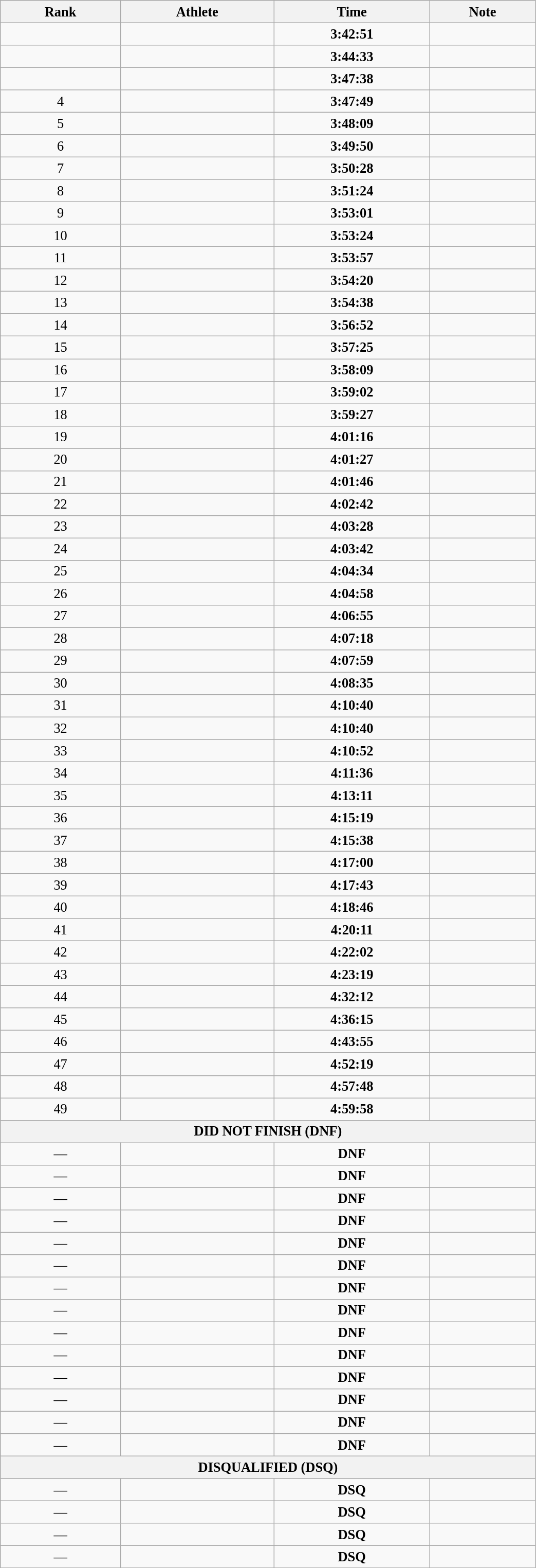<table class="wikitable" style=" text-align:center; font-size:110%;" width="55%">
<tr>
<th>Rank</th>
<th>Athlete</th>
<th>Time</th>
<th>Note</th>
</tr>
<tr>
<td></td>
<td align=left></td>
<td><strong>3:42:51</strong></td>
<td></td>
</tr>
<tr>
<td></td>
<td align=left></td>
<td><strong>3:44:33</strong></td>
<td></td>
</tr>
<tr>
<td></td>
<td align=left></td>
<td><strong>3:47:38</strong></td>
<td></td>
</tr>
<tr>
<td>4</td>
<td align=left></td>
<td><strong>3:47:49</strong></td>
<td></td>
</tr>
<tr>
<td>5</td>
<td align=left></td>
<td><strong>3:48:09</strong></td>
<td></td>
</tr>
<tr>
<td>6</td>
<td align=left></td>
<td><strong>3:49:50</strong></td>
<td></td>
</tr>
<tr>
<td>7</td>
<td align=left></td>
<td><strong>3:50:28</strong></td>
<td></td>
</tr>
<tr>
<td>8</td>
<td align=left></td>
<td><strong>3:51:24</strong></td>
<td></td>
</tr>
<tr>
<td>9</td>
<td align=left></td>
<td><strong>3:53:01</strong></td>
<td></td>
</tr>
<tr>
<td>10</td>
<td align=left></td>
<td><strong>3:53:24</strong></td>
<td></td>
</tr>
<tr>
<td>11</td>
<td align=left></td>
<td><strong>3:53:57</strong></td>
<td></td>
</tr>
<tr>
<td>12</td>
<td align=left></td>
<td><strong>3:54:20</strong></td>
<td></td>
</tr>
<tr>
<td>13</td>
<td align=left></td>
<td><strong>3:54:38</strong></td>
<td></td>
</tr>
<tr>
<td>14</td>
<td align=left></td>
<td><strong>3:56:52</strong></td>
<td></td>
</tr>
<tr>
<td>15</td>
<td align=left></td>
<td><strong>3:57:25</strong></td>
<td></td>
</tr>
<tr>
<td>16</td>
<td align=left></td>
<td><strong>3:58:09</strong></td>
<td></td>
</tr>
<tr>
<td>17</td>
<td align=left></td>
<td><strong>3:59:02</strong></td>
<td></td>
</tr>
<tr>
<td>18</td>
<td align=left></td>
<td><strong>3:59:27</strong></td>
<td></td>
</tr>
<tr>
<td>19</td>
<td align=left></td>
<td><strong>4:01:16</strong></td>
<td></td>
</tr>
<tr>
<td>20</td>
<td align=left></td>
<td><strong>4:01:27</strong></td>
<td></td>
</tr>
<tr>
<td>21</td>
<td align=left></td>
<td><strong>4:01:46</strong></td>
<td></td>
</tr>
<tr>
<td>22</td>
<td align=left></td>
<td><strong>4:02:42</strong></td>
<td></td>
</tr>
<tr>
<td>23</td>
<td align=left></td>
<td><strong>4:03:28</strong></td>
<td></td>
</tr>
<tr>
<td>24</td>
<td align=left></td>
<td><strong>4:03:42</strong></td>
<td></td>
</tr>
<tr>
<td>25</td>
<td align=left></td>
<td><strong>4:04:34</strong></td>
<td></td>
</tr>
<tr>
<td>26</td>
<td align=left></td>
<td><strong>4:04:58</strong></td>
<td></td>
</tr>
<tr>
<td>27</td>
<td align=left></td>
<td><strong>4:06:55</strong></td>
<td></td>
</tr>
<tr>
<td>28</td>
<td align=left></td>
<td><strong>4:07:18</strong></td>
<td></td>
</tr>
<tr>
<td>29</td>
<td align=left></td>
<td><strong>4:07:59</strong></td>
<td></td>
</tr>
<tr>
<td>30</td>
<td align=left></td>
<td><strong>4:08:35</strong></td>
<td></td>
</tr>
<tr>
<td>31</td>
<td align=left></td>
<td><strong>4:10:40</strong></td>
<td></td>
</tr>
<tr>
<td>32</td>
<td align=left></td>
<td><strong>4:10:40</strong></td>
<td></td>
</tr>
<tr>
<td>33</td>
<td align=left></td>
<td><strong>4:10:52</strong></td>
<td></td>
</tr>
<tr>
<td>34</td>
<td align=left></td>
<td><strong>4:11:36</strong></td>
<td></td>
</tr>
<tr>
<td>35</td>
<td align=left></td>
<td><strong>4:13:11</strong></td>
<td></td>
</tr>
<tr>
<td>36</td>
<td align=left></td>
<td><strong>4:15:19</strong></td>
<td></td>
</tr>
<tr>
<td>37</td>
<td align=left></td>
<td><strong>4:15:38</strong></td>
<td></td>
</tr>
<tr>
<td>38</td>
<td align=left></td>
<td><strong>4:17:00</strong></td>
<td></td>
</tr>
<tr>
<td>39</td>
<td align=left></td>
<td><strong>4:17:43</strong></td>
<td></td>
</tr>
<tr>
<td>40</td>
<td align=left></td>
<td><strong>4:18:46</strong></td>
<td></td>
</tr>
<tr>
<td>41</td>
<td align=left></td>
<td><strong>4:20:11</strong></td>
<td></td>
</tr>
<tr>
<td>42</td>
<td align=left></td>
<td><strong>4:22:02</strong></td>
<td></td>
</tr>
<tr>
<td>43</td>
<td align=left></td>
<td><strong>4:23:19</strong></td>
<td></td>
</tr>
<tr>
<td>44</td>
<td align=left></td>
<td><strong>4:32:12</strong></td>
<td></td>
</tr>
<tr>
<td>45</td>
<td align=left></td>
<td><strong>4:36:15</strong></td>
<td></td>
</tr>
<tr>
<td>46</td>
<td align=left></td>
<td><strong>4:43:55</strong></td>
<td></td>
</tr>
<tr>
<td>47</td>
<td align=left></td>
<td><strong>4:52:19</strong></td>
<td></td>
</tr>
<tr>
<td>48</td>
<td align=left></td>
<td><strong>4:57:48</strong></td>
<td></td>
</tr>
<tr>
<td>49</td>
<td align=left></td>
<td><strong>4:59:58</strong></td>
<td></td>
</tr>
<tr>
<th colspan="4">DID NOT FINISH (DNF)</th>
</tr>
<tr>
<td>—</td>
<td align=left></td>
<td><strong>DNF</strong></td>
<td></td>
</tr>
<tr>
<td>—</td>
<td align=left></td>
<td><strong>DNF</strong></td>
<td></td>
</tr>
<tr>
<td>—</td>
<td align=left></td>
<td><strong>DNF</strong></td>
<td></td>
</tr>
<tr>
<td>—</td>
<td align=left></td>
<td><strong>DNF</strong></td>
<td></td>
</tr>
<tr>
<td>—</td>
<td align=left></td>
<td><strong>DNF</strong></td>
<td></td>
</tr>
<tr>
<td>—</td>
<td align=left></td>
<td><strong>DNF</strong></td>
<td></td>
</tr>
<tr>
<td>—</td>
<td align=left></td>
<td><strong>DNF</strong></td>
<td></td>
</tr>
<tr>
<td>—</td>
<td align=left></td>
<td><strong>DNF</strong></td>
<td></td>
</tr>
<tr>
<td>—</td>
<td align=left></td>
<td><strong>DNF</strong></td>
<td></td>
</tr>
<tr>
<td>—</td>
<td align=left></td>
<td><strong>DNF</strong></td>
<td></td>
</tr>
<tr>
<td>—</td>
<td align=left></td>
<td><strong>DNF</strong></td>
<td></td>
</tr>
<tr>
<td>—</td>
<td align=left></td>
<td><strong>DNF</strong></td>
<td></td>
</tr>
<tr>
<td>—</td>
<td align=left></td>
<td><strong>DNF</strong></td>
<td></td>
</tr>
<tr>
<td>—</td>
<td align=left></td>
<td><strong>DNF</strong></td>
<td></td>
</tr>
<tr>
<th colspan="4">DISQUALIFIED (DSQ)</th>
</tr>
<tr>
<td>—</td>
<td align=left></td>
<td><strong>DSQ</strong></td>
<td></td>
</tr>
<tr>
<td>—</td>
<td align=left></td>
<td><strong>DSQ</strong></td>
<td></td>
</tr>
<tr>
<td>—</td>
<td align=left></td>
<td><strong>DSQ</strong></td>
<td></td>
</tr>
<tr>
<td>—</td>
<td align=left></td>
<td><strong>DSQ</strong></td>
<td></td>
</tr>
</table>
